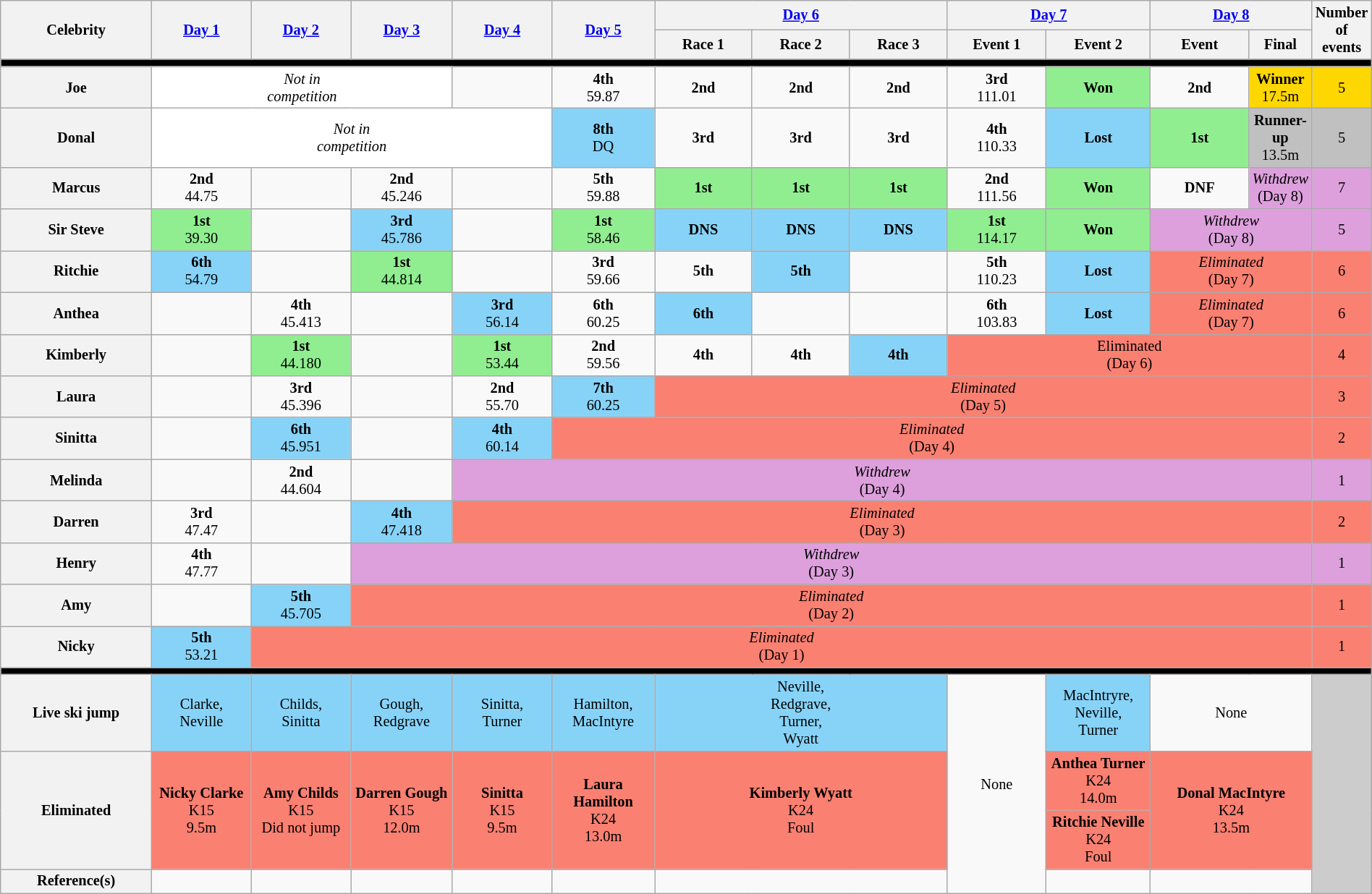<table class="wikitable" style="text-align:center; font-size:85%; width:100%">
<tr>
<th style="width:12%" scope="col" rowspan=2>Celebrity</th>
<th style="width:8%" scope="col" rowspan=2><a href='#'>Day 1</a></th>
<th style="width:8%" scope="col" rowspan=2><a href='#'>Day 2</a></th>
<th style="width:8%" scope="col" rowspan=2><a href='#'>Day 3</a></th>
<th style="width:8%" scope="col" rowspan=2><a href='#'>Day 4</a></th>
<th style="width:8%" scope="col" rowspan=2><a href='#'>Day 5</a></th>
<th style="width:8%" scope="col" colspan=3><a href='#'>Day 6</a></th>
<th style="width:8%" scope="col" colspan=2><a href='#'>Day 7</a></th>
<th style="width:8%" scope="col" colspan=2><a href='#'>Day 8</a></th>
<th style="width:8%" scope="col" rowspan=2>Number<br>of events</th>
</tr>
<tr>
<th style="width:8%">Race 1</th>
<th style="width:8%">Race 2</th>
<th style="width:8%">Race 3</th>
<th style="width:8%">Event 1</th>
<th style="width:8%">Event 2</th>
<th style="width:8%">Event</th>
<th style="width:8%">Final</th>
</tr>
<tr>
<th style="background:#000;" colspan="14"></th>
</tr>
<tr>
<th scope="row">Joe</th>
<td colspan=3 bgcolor=white><em>Not in<br>competition</em></td>
<td></td>
<td><strong>4th</strong><br>59.87</td>
<td><strong>2nd</strong></td>
<td><strong>2nd</strong></td>
<td><strong>2nd</strong></td>
<td><strong>3rd</strong><br>111.01</td>
<td bgcolor=lightgreen><strong>Won</strong></td>
<td><strong>2nd</strong></td>
<td bgcolor=gold><strong>Winner</strong><br>17.5m</td>
<td bgcolor=gold>5</td>
</tr>
<tr>
<th scope="row">Donal</th>
<td colspan=4 bgcolor=white><em>Not in<br>competition</em></td>
<td bgcolor=#87D3F8><strong>8th</strong><br>DQ</td>
<td><strong>3rd</strong></td>
<td><strong>3rd</strong></td>
<td><strong>3rd</strong></td>
<td><strong>4th</strong><br>110.33</td>
<td bgcolor=#87D3F8><strong>Lost</strong></td>
<td bgcolor=lightgreen><strong>1st</strong></td>
<td bgcolor=silver><strong>Runner-up</strong><br>13.5m</td>
<td bgcolor=silver>5</td>
</tr>
<tr>
<th scope="row">Marcus</th>
<td><strong>2nd</strong><br>44.75</td>
<td></td>
<td><strong>2nd</strong><br>45.246</td>
<td></td>
<td><strong>5th</strong><br>59.88</td>
<td bgcolor=lightgreen><strong>1st</strong></td>
<td bgcolor=lightgreen><strong>1st</strong></td>
<td bgcolor=lightgreen><strong>1st</strong></td>
<td><strong>2nd</strong><br>111.56</td>
<td bgcolor=lightgreen><strong>Won</strong></td>
<td><strong>DNF</strong></td>
<td style="background:#DDA0DD;"><em>Withdrew</em><br>(Day 8)</td>
<td bgcolor=#DDA0DD>7</td>
</tr>
<tr>
<th scope="row">Sir Steve</th>
<td bgcolor=lightgreen><strong>1st</strong><br>39.30</td>
<td></td>
<td style="background:#87D3F8"><strong>3rd</strong><br>45.786</td>
<td></td>
<td bgcolor=lightgreen><strong>1st</strong><br>58.46</td>
<td bgcolor=#87D3F8><strong>DNS</strong></td>
<td bgcolor=#87D3F8><strong>DNS</strong></td>
<td bgcolor=#87D3F8><strong>DNS</strong></td>
<td bgcolor=lightgreen><strong>1st</strong><br>114.17</td>
<td bgcolor=lightgreen><strong>Won</strong></td>
<td colspan=2 style="background:#DDA0DD;"><em>Withdrew</em><br>(Day 8)</td>
<td bgcolor=#DDA0DD>5</td>
</tr>
<tr>
<th scope="row">Ritchie</th>
<td style="background:#87D3F8"><strong>6th</strong><br>54.79</td>
<td></td>
<td bgcolor=lightgreen><strong>1st</strong><br>44.814</td>
<td></td>
<td><strong>3rd</strong><br>59.66</td>
<td><strong>5th</strong></td>
<td bgcolor=#87D3F8><strong>5th</strong></td>
<td></td>
<td><strong>5th</strong><br>110.23</td>
<td bgcolor=#87D3F8><strong>Lost</strong></td>
<td bgcolor=salmon colspan=2><em>Eliminated</em><br>(Day 7)</td>
<td bgcolor=salmon>6</td>
</tr>
<tr>
<th scope="row">Anthea</th>
<td></td>
<td><strong>4th</strong><br>45.413</td>
<td></td>
<td style="background:#87D3F8"><strong>3rd</strong><br>56.14</td>
<td><strong>6th</strong><br>60.25</td>
<td bgcolor=#87D3F8><strong>6th</strong></td>
<td></td>
<td></td>
<td><strong>6th</strong><br>103.83</td>
<td bgcolor=#87D3F8><strong>Lost</strong></td>
<td bgcolor=salmon colspan=2><em>Eliminated</em><br>(Day 7)</td>
<td bgcolor=salmon>6</td>
</tr>
<tr>
<th scope="row">Kimberly</th>
<td></td>
<td bgcolor=lightgreen><strong>1st</strong><br>44.180</td>
<td></td>
<td bgcolor=lightgreen><strong>1st</strong><br>53.44</td>
<td><strong>2nd</strong><br>59.56</td>
<td><strong>4th</strong></td>
<td><strong>4th</strong></td>
<td bgcolor=#87D3F8><strong>4th</strong></td>
<td colspan=4 bgcolor=salmon>Eliminated<br>(Day 6)</td>
<td bgcolor=salmon>4</td>
</tr>
<tr>
<th scope="row">Laura</th>
<td></td>
<td><strong>3rd</strong><br>45.396</td>
<td></td>
<td><strong>2nd</strong><br>55.70</td>
<td bgcolor=#87D3F8><strong>7th</strong><br>60.25</td>
<td colspan=7 bgcolor=salmon><em>Eliminated</em><br>(Day 5)</td>
<td bgcolor=salmon>3</td>
</tr>
<tr>
<th scope="row">Sinitta</th>
<td></td>
<td bgcolor=#87D3F8><strong>6th</strong><br>45.951</td>
<td></td>
<td style="background:#87D3F8"><strong>4th</strong><br>60.14</td>
<td bgcolor=salmon colspan=8><em>Eliminated</em><br>(Day 4)</td>
<td bgcolor=salmon>2</td>
</tr>
<tr>
<th scope="row">Melinda</th>
<td></td>
<td><strong>2nd</strong><br>44.604</td>
<td></td>
<td colspan="9" style="background:#DDA0DD;"><em>Withdrew</em><br>(Day 4)</td>
<td bgcolor=#DDA0DD>1</td>
</tr>
<tr>
<th scope="row">Darren</th>
<td><strong>3rd</strong><br>47.47</td>
<td></td>
<td style="background:#87D3F8"><strong>4th</strong><br>47.418</td>
<td bgcolor=salmon colspan=9><em>Eliminated</em><br>(Day 3)</td>
<td bgcolor=salmon>2</td>
</tr>
<tr>
<th scope="row">Henry</th>
<td><strong>4th</strong><br>47.77</td>
<td></td>
<td colspan="10" style="background:#DDA0DD;"><em>Withdrew</em><br>(Day 3)</td>
<td bgcolor=#DDA0DD>1</td>
</tr>
<tr>
<th scope="row">Amy</th>
<td></td>
<td style="background:#87D3F8"><strong>5th</strong><br>45.705</td>
<td bgcolor=salmon colspan=10><em>Eliminated</em><br>(Day 2)</td>
<td bgcolor=salmon>1</td>
</tr>
<tr>
<th scope="row">Nicky</th>
<td style="background:#87D3F8"><strong>5th</strong><br>53.21</td>
<td style="background:salmon;" colspan="11"><em>Eliminated</em><br>(Day 1)</td>
<td bgcolor=salmon>1</td>
</tr>
<tr>
<td style="background:#000;" colspan="14"></td>
</tr>
<tr>
<th scope="row">Live ski jump</th>
<td style="background:#87D3F8">Clarke,<br>Neville</td>
<td style="background:#87D3F8">Childs,<br>Sinitta</td>
<td style="background:#87D3F8">Gough,<br>Redgrave</td>
<td style="background:#87D3F8">Sinitta,<br>Turner</td>
<td style="background:#87D3F8">Hamilton,<br>MacIntyre</td>
<td colspan=3 style="background:#87D3F8">Neville,<br>Redgrave,<br>Turner,<br>Wyatt</td>
<td rowspan=4>None</td>
<td style="background:#87D3F8">MacIntryre,<br>Neville,<br>Turner</td>
<td colspan=2>None</td>
<td style="background:#ccc;" rowspan="5"></td>
</tr>
<tr>
<th scope="row" rowspan=2>Eliminated</th>
<td style="background:salmon;" rowspan=2><strong>Nicky Clarke</strong><br>K15<br>9.5m</td>
<td style="background:salmon;" rowspan=2><strong>Amy Childs</strong><br>K15<br>Did not jump</td>
<td style="background:salmon;" rowspan=2><strong>Darren Gough</strong><br>K15<br>12.0m</td>
<td style="background:salmon;" rowspan=2><strong>Sinitta</strong><br>K15<br>9.5m</td>
<td style="background:salmon;" rowspan=2><strong>Laura Hamilton</strong><br>K24<br>13.0m</td>
<td style="background:salmon;" colspan=3 rowspan=2><strong>Kimberly Wyatt</strong><br>K24<br>Foul</td>
<td style="background:salmon;"><strong>Anthea Turner</strong><br>K24<br>14.0m</td>
<td style="background:salmon;" colspan=2 rowspan=2><strong>Donal MacIntyre</strong><br>K24<br>13.5m</td>
</tr>
<tr>
<td style="background:salmon;"><strong>Ritchie Neville</strong><br>K24<br>Foul</td>
</tr>
<tr>
<th scope="row">Reference(s)</th>
<td></td>
<td></td>
<td></td>
<td></td>
<td></td>
<td colspan=3></td>
<td></td>
<td colspan="2"></td>
</tr>
</table>
